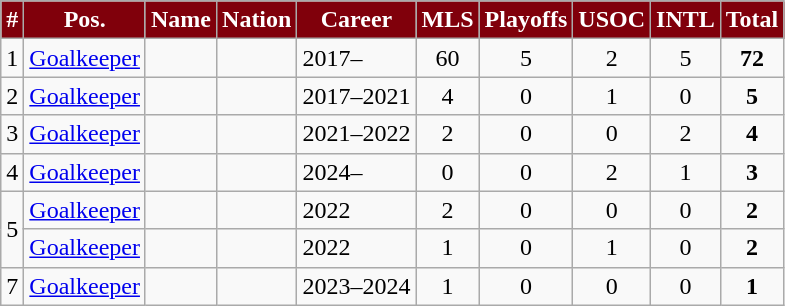<table class="wikitable sortable" style="text-align:center;">
<tr>
<th style="background:#80000B; color:#FFFFFF;" scope="col">#</th>
<th style="background:#80000B; color:#FFFFFF;" scope="col">Pos.</th>
<th style="background:#80000B; color:#FFFFFF;" scope="col">Name</th>
<th style="background:#80000B; color:#FFFFFF;" scope="col">Nation</th>
<th style="background:#80000B; color:#FFFFFF;" scope="col">Career</th>
<th style="background:#80000B; color:#FFFFFF;" scope="col">MLS</th>
<th style="background:#80000B; color:#FFFFFF;" scope="col">Playoffs</th>
<th style="background:#80000B; color:#FFFFFF;" scope="col">USOC</th>
<th style="background:#80000B; color:#FFFFFF;" scope="col">INTL</th>
<th style="background:#80000B; color:#FFFFFF;" scope="col">Total</th>
</tr>
<tr>
<td>1</td>
<td style="text-align:left;"><a href='#'>Goalkeeper</a></td>
<td style="text-align:left;"><strong></strong></td>
<td style="text-align:left;"></td>
<td style="text-align:left;">2017–</td>
<td>60</td>
<td>5</td>
<td>2</td>
<td>5</td>
<td><strong>72</strong></td>
</tr>
<tr>
<td>2</td>
<td style="text-align:left;"><a href='#'>Goalkeeper</a></td>
<td style="text-align:left;"></td>
<td style="text-align:left;"></td>
<td style="text-align:left;">2017–2021</td>
<td>4</td>
<td>0</td>
<td>1</td>
<td>0</td>
<td><strong>5</strong></td>
</tr>
<tr>
<td>3</td>
<td style="text-align:left;"><a href='#'>Goalkeeper</a></td>
<td style="text-align:left;"></td>
<td style="text-align:left;"></td>
<td style="text-align:left;">2021–2022</td>
<td>2</td>
<td>0</td>
<td>0</td>
<td>2</td>
<td><strong>4</strong></td>
</tr>
<tr>
<td>4</td>
<td style="text-align:left;"><a href='#'>Goalkeeper</a></td>
<td style="text-align:left;"><strong></strong></td>
<td style="text-align:left;"></td>
<td style="text-align:left;">2024–</td>
<td>0</td>
<td>0</td>
<td>2</td>
<td>1</td>
<td><strong>3</strong></td>
</tr>
<tr>
<td rowspan=2>5</td>
<td style="text-align:left;"><a href='#'>Goalkeeper</a></td>
<td style="text-align:left;"></td>
<td style="text-align:left;"></td>
<td style="text-align:left;">2022</td>
<td>2</td>
<td>0</td>
<td>0</td>
<td>0</td>
<td><strong>2</strong></td>
</tr>
<tr>
<td style="text-align:left;"><a href='#'>Goalkeeper</a></td>
<td style="text-align:left;"></td>
<td style="text-align:left;"></td>
<td style="text-align:left;">2022</td>
<td>1</td>
<td>0</td>
<td>1</td>
<td>0</td>
<td><strong>2</strong></td>
</tr>
<tr>
<td>7</td>
<td style="text-align:left;"><a href='#'>Goalkeeper</a></td>
<td style="text-align:left;"></td>
<td style="text-align:left;"></td>
<td style="text-align:left;">2023–2024</td>
<td>1</td>
<td>0</td>
<td>0</td>
<td>0</td>
<td><strong>1</strong></td>
</tr>
</table>
